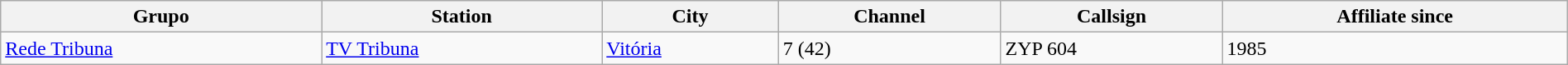<table class = "wikitable" style = "width: 100%">
<tr>
<th>Grupo</th>
<th>Station</th>
<th>City</th>
<th>Channel</th>
<th>Callsign</th>
<th>Affiliate since</th>
</tr>
<tr>
<td><a href='#'>Rede Tribuna</a></td>
<td><a href='#'>TV Tribuna</a></td>
<td><a href='#'>Vitória</a></td>
<td>7 (42)</td>
<td>ZYP 604</td>
<td>1985</td>
</tr>
</table>
